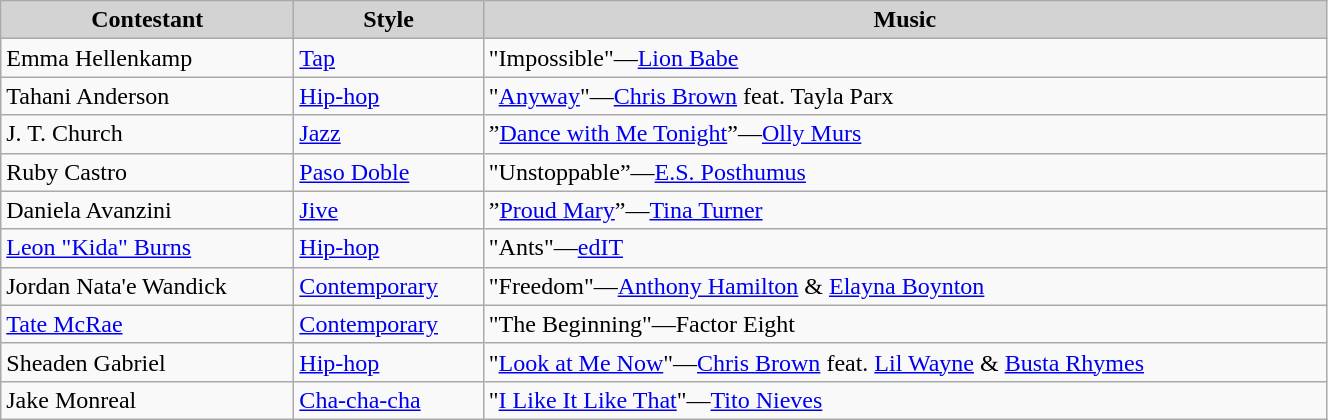<table class="wikitable" style="width:70%;">
<tr style="background:lightgrey; text-align:center;">
<td><strong>Contestant</strong></td>
<td><strong>Style</strong></td>
<td><strong>Music</strong></td>
</tr>
<tr>
<td>Emma Hellenkamp</td>
<td><a href='#'>Tap</a></td>
<td>"Impossible"—<a href='#'>Lion Babe</a></td>
</tr>
<tr>
<td>Tahani Anderson</td>
<td><a href='#'>Hip-hop</a></td>
<td>"<a href='#'>Anyway</a>"—<a href='#'>Chris Brown</a> feat. Tayla Parx</td>
</tr>
<tr>
<td>J. T. Church</td>
<td><a href='#'>Jazz</a></td>
<td>”<a href='#'>Dance with Me Tonight</a>”—<a href='#'>Olly Murs</a></td>
</tr>
<tr>
<td>Ruby Castro</td>
<td><a href='#'>Paso Doble</a></td>
<td>"Unstoppable”—<a href='#'>E.S. Posthumus</a></td>
</tr>
<tr>
<td>Daniela Avanzini</td>
<td><a href='#'>Jive</a></td>
<td>”<a href='#'>Proud Mary</a>”—<a href='#'>Tina Turner</a></td>
</tr>
<tr>
<td><a href='#'>Leon "Kida" Burns</a></td>
<td><a href='#'>Hip-hop</a></td>
<td>"Ants"—<a href='#'>edIT</a></td>
</tr>
<tr>
<td>Jordan Nata'e Wandick</td>
<td><a href='#'>Contemporary</a></td>
<td>"Freedom"—<a href='#'>Anthony Hamilton</a> & <a href='#'>Elayna Boynton</a></td>
</tr>
<tr>
<td><a href='#'>Tate McRae</a></td>
<td><a href='#'>Contemporary</a></td>
<td>"The Beginning"—Factor Eight</td>
</tr>
<tr>
<td>Sheaden Gabriel</td>
<td><a href='#'>Hip-hop</a></td>
<td>"<a href='#'>Look at Me Now</a>"—<a href='#'>Chris Brown</a> feat. <a href='#'>Lil Wayne</a> & <a href='#'>Busta Rhymes</a></td>
</tr>
<tr>
<td>Jake Monreal</td>
<td><a href='#'>Cha-cha-cha</a></td>
<td>"<a href='#'>I Like It Like That</a>"—<a href='#'>Tito Nieves</a></td>
</tr>
</table>
